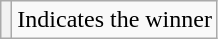<table class="wikitable">
<tr>
<th scope="row" style="text-align:center;" style="background:#FAEB86; height:20px; width:20px"></th>
<td>Indicates the winner</td>
</tr>
</table>
